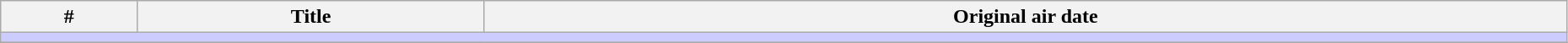<table class="wikitable" width="98%">
<tr>
<th>#</th>
<th>Title</th>
<th>Original air date</th>
</tr>
<tr>
<td colspan="4" bgcolor="#CCF"></td>
</tr>
<tr>
</tr>
</table>
